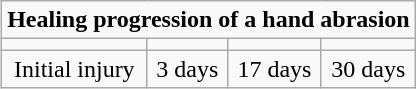<table class="wikitable" style="float: right; text-align: center; margin-left: 15px;">
<tr>
<td colspan="5"><strong>Healing progression of a hand abrasion</strong></td>
</tr>
<tr>
<td></td>
<td></td>
<td></td>
<td></td>
</tr>
<tr>
<td style="border-top:0px;">Initial injury</td>
<td style="border-top:0px;">3 days</td>
<td style="border-top:0px;">17 days</td>
<td style="border-top:0px;">30 days</td>
</tr>
</table>
